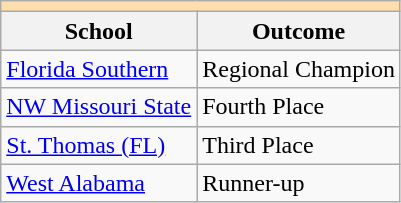<table class="wikitable" style="float:left; margin-right:1em;">
<tr>
<th colspan="3" style="background:#ffdead;"></th>
</tr>
<tr>
<th>School</th>
<th>Outcome</th>
</tr>
<tr>
<td><a href='#'>Florida Southern</a></td>
<td>Regional Champion</td>
</tr>
<tr>
<td><a href='#'>NW Missouri State</a></td>
<td>Fourth Place</td>
</tr>
<tr>
<td><a href='#'>St. Thomas (FL)</a></td>
<td>Third Place</td>
</tr>
<tr>
<td><a href='#'>West Alabama</a></td>
<td>Runner-up</td>
</tr>
</table>
